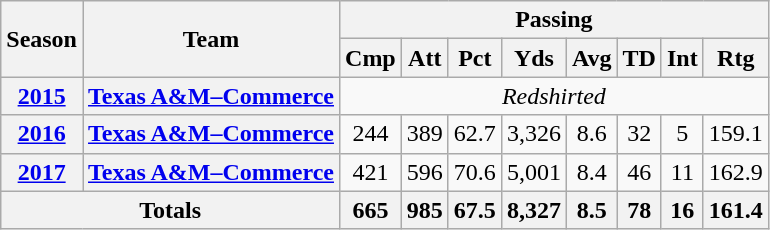<table class="wikitable" style="text-align:center;">
<tr>
<th rowspan="2">Season</th>
<th rowspan="2">Team</th>
<th colspan="8">Passing</th>
</tr>
<tr>
<th>Cmp</th>
<th>Att</th>
<th>Pct</th>
<th>Yds</th>
<th>Avg</th>
<th>TD</th>
<th>Int</th>
<th>Rtg</th>
</tr>
<tr>
<th><a href='#'>2015</a></th>
<th><a href='#'>Texas A&M–Commerce</a></th>
<td colspan="8"><em>Redshirted</em></td>
</tr>
<tr>
<th><a href='#'>2016</a></th>
<th><a href='#'>Texas A&M–Commerce</a></th>
<td>244</td>
<td>389</td>
<td>62.7</td>
<td>3,326</td>
<td>8.6</td>
<td>32</td>
<td>5</td>
<td>159.1</td>
</tr>
<tr>
<th><a href='#'>2017</a></th>
<th><a href='#'>Texas A&M–Commerce</a></th>
<td>421</td>
<td>596</td>
<td>70.6</td>
<td>5,001</td>
<td>8.4</td>
<td>46</td>
<td>11</td>
<td>162.9</td>
</tr>
<tr>
<th colspan="2">Totals</th>
<th>665</th>
<th>985</th>
<th>67.5</th>
<th>8,327</th>
<th>8.5</th>
<th>78</th>
<th>16</th>
<th>161.4</th>
</tr>
</table>
